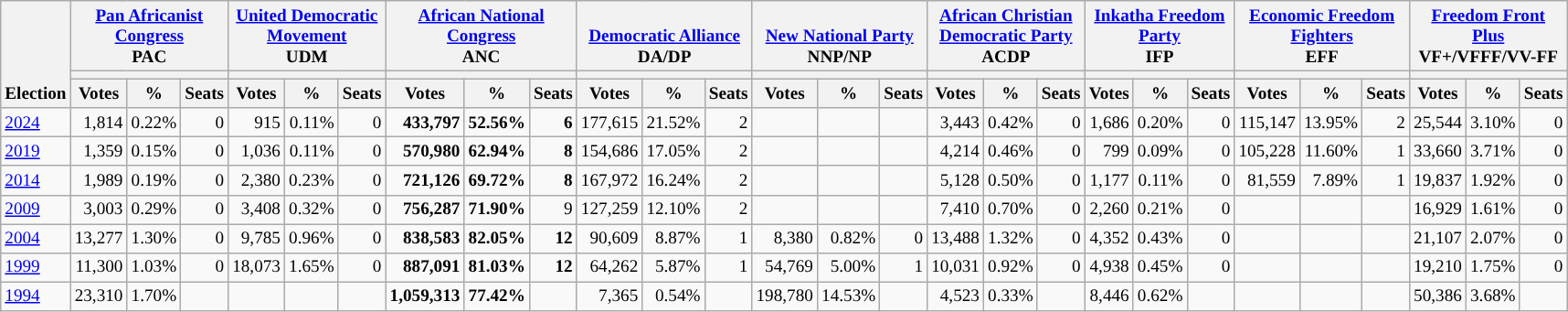<table class="wikitable" border="1" style="font-size:80%; text-align:right;">
<tr>
<th style="text-align:left;" valign=bottom rowspan=3>Election</th>
<th valign=bottom colspan=3><a href='#'>Pan Africanist<br>Congress</a><br>PAC</th>
<th valign=bottom colspan=3><a href='#'>United Democratic<br>Movement</a><br>UDM</th>
<th valign=bottom colspan=3><a href='#'>African National<br>Congress</a><br>ANC</th>
<th valign=bottom colspan=3><a href='#'>Democratic Alliance</a><br>DA/DP</th>
<th valign=bottom colspan=3><a href='#'>New National Party</a><br>NNP/NP</th>
<th valign=bottom colspan=3><a href='#'>African Christian<br>Democratic Party</a><br>ACDP</th>
<th valign=bottom colspan=3><a href='#'>Inkatha Freedom<br>Party</a><br>IFP</th>
<th valign=bottom colspan=3><a href='#'>Economic Freedom<br>Fighters</a><br>EFF</th>
<th valign=bottom colspan=3><a href='#'>Freedom Front<br>Plus</a><br>VF+/VFFF/VV-FF</th>
</tr>
<tr>
<th colspan=3 style="background:"></th>
<th colspan=3 style="background:"></th>
<th colspan=3 style="background:"></th>
<th colspan=3 style="background:"></th>
<th colspan=3 style="background:"></th>
<th colspan=3 style="background:"></th>
<th colspan=3 style="background:"></th>
<th colspan=3 style="background:"></th>
<th colspan=3 style="background:"></th>
</tr>
<tr>
<th>Votes</th>
<th>%</th>
<th>Seats</th>
<th>Votes</th>
<th>%</th>
<th>Seats</th>
<th>Votes</th>
<th>%</th>
<th>Seats</th>
<th>Votes</th>
<th>%</th>
<th>Seats</th>
<th>Votes</th>
<th>%</th>
<th>Seats</th>
<th>Votes</th>
<th>%</th>
<th>Seats</th>
<th>Votes</th>
<th>%</th>
<th>Seats</th>
<th>Votes</th>
<th>%</th>
<th>Seats</th>
<th>Votes</th>
<th>%</th>
<th>Seats</th>
</tr>
<tr>
<td align=left><a href='#'>2024</a></td>
<td>1,814</td>
<td>0.22%</td>
<td>0</td>
<td>915</td>
<td>0.11%</td>
<td>0</td>
<td><strong>433,797</strong></td>
<td><strong>52.56%</strong></td>
<td><strong>6</strong></td>
<td>177,615</td>
<td>21.52%</td>
<td>2</td>
<td></td>
<td></td>
<td></td>
<td>3,443</td>
<td>0.42%</td>
<td>0</td>
<td>1,686</td>
<td>0.20%</td>
<td>0</td>
<td>115,147</td>
<td>13.95%</td>
<td>2</td>
<td>25,544</td>
<td>3.10%</td>
<td>0</td>
</tr>
<tr>
<td align=left><a href='#'>2019</a></td>
<td>1,359</td>
<td>0.15%</td>
<td>0</td>
<td>1,036</td>
<td>0.11%</td>
<td>0</td>
<td><strong>570,980</strong></td>
<td><strong>62.94%</strong></td>
<td><strong>8</strong></td>
<td>154,686</td>
<td>17.05%</td>
<td>2</td>
<td></td>
<td></td>
<td></td>
<td>4,214</td>
<td>0.46%</td>
<td>0</td>
<td>799</td>
<td>0.09%</td>
<td>0</td>
<td>105,228</td>
<td>11.60%</td>
<td>1</td>
<td>33,660</td>
<td>3.71%</td>
<td>0</td>
</tr>
<tr>
<td align=left><a href='#'>2014</a></td>
<td>1,989</td>
<td>0.19%</td>
<td>0</td>
<td>2,380</td>
<td>0.23%</td>
<td>0</td>
<td><strong>721,126</strong></td>
<td><strong>69.72%</strong></td>
<td><strong>8</strong></td>
<td>167,972</td>
<td>16.24%</td>
<td>2</td>
<td></td>
<td></td>
<td></td>
<td>5,128</td>
<td>0.50%</td>
<td>0</td>
<td>1,177</td>
<td>0.11%</td>
<td>0</td>
<td>81,559</td>
<td>7.89%</td>
<td>1</td>
<td>19,837</td>
<td>1.92%</td>
<td>0</td>
</tr>
<tr>
<td align=left><a href='#'>2009</a></td>
<td>3,003</td>
<td>0.29%</td>
<td>0</td>
<td>3,408</td>
<td>0.32%</td>
<td>0</td>
<td><strong>756,287</strong></td>
<td><strong>71.90%</strong></td>
<td>9</td>
<td>127,259</td>
<td>12.10%</td>
<td>2</td>
<td></td>
<td></td>
<td></td>
<td>7,410</td>
<td>0.70%</td>
<td>0</td>
<td>2,260</td>
<td>0.21%</td>
<td>0</td>
<td></td>
<td></td>
<td></td>
<td>16,929</td>
<td>1.61%</td>
<td>0</td>
</tr>
<tr>
<td align=left><a href='#'>2004</a></td>
<td>13,277</td>
<td>1.30%</td>
<td>0</td>
<td>9,785</td>
<td>0.96%</td>
<td>0</td>
<td><strong>838,583</strong></td>
<td><strong>82.05%</strong></td>
<td><strong>12</strong></td>
<td>90,609</td>
<td>8.87%</td>
<td>1</td>
<td>8,380</td>
<td>0.82%</td>
<td>0</td>
<td>13,488</td>
<td>1.32%</td>
<td>0</td>
<td>4,352</td>
<td>0.43%</td>
<td>0</td>
<td></td>
<td></td>
<td></td>
<td>21,107</td>
<td>2.07%</td>
<td>0</td>
</tr>
<tr>
<td align=left><a href='#'>1999</a></td>
<td>11,300</td>
<td>1.03%</td>
<td>0</td>
<td>18,073</td>
<td>1.65%</td>
<td>0</td>
<td><strong>887,091</strong></td>
<td><strong>81.03%</strong></td>
<td><strong>12</strong></td>
<td>64,262</td>
<td>5.87%</td>
<td>1</td>
<td>54,769</td>
<td>5.00%</td>
<td>1</td>
<td>10,031</td>
<td>0.92%</td>
<td>0</td>
<td>4,938</td>
<td>0.45%</td>
<td>0</td>
<td></td>
<td></td>
<td></td>
<td>19,210</td>
<td>1.75%</td>
<td>0</td>
</tr>
<tr>
<td align=left><a href='#'>1994</a></td>
<td>23,310</td>
<td>1.70%</td>
<td></td>
<td></td>
<td></td>
<td></td>
<td><strong>1,059,313</strong></td>
<td><strong>77.42%</strong></td>
<td></td>
<td>7,365</td>
<td>0.54%</td>
<td></td>
<td>198,780</td>
<td>14.53%</td>
<td></td>
<td>4,523</td>
<td>0.33%</td>
<td></td>
<td>8,446</td>
<td>0.62%</td>
<td></td>
<td></td>
<td></td>
<td></td>
<td>50,386</td>
<td>3.68%</td>
<td></td>
</tr>
</table>
